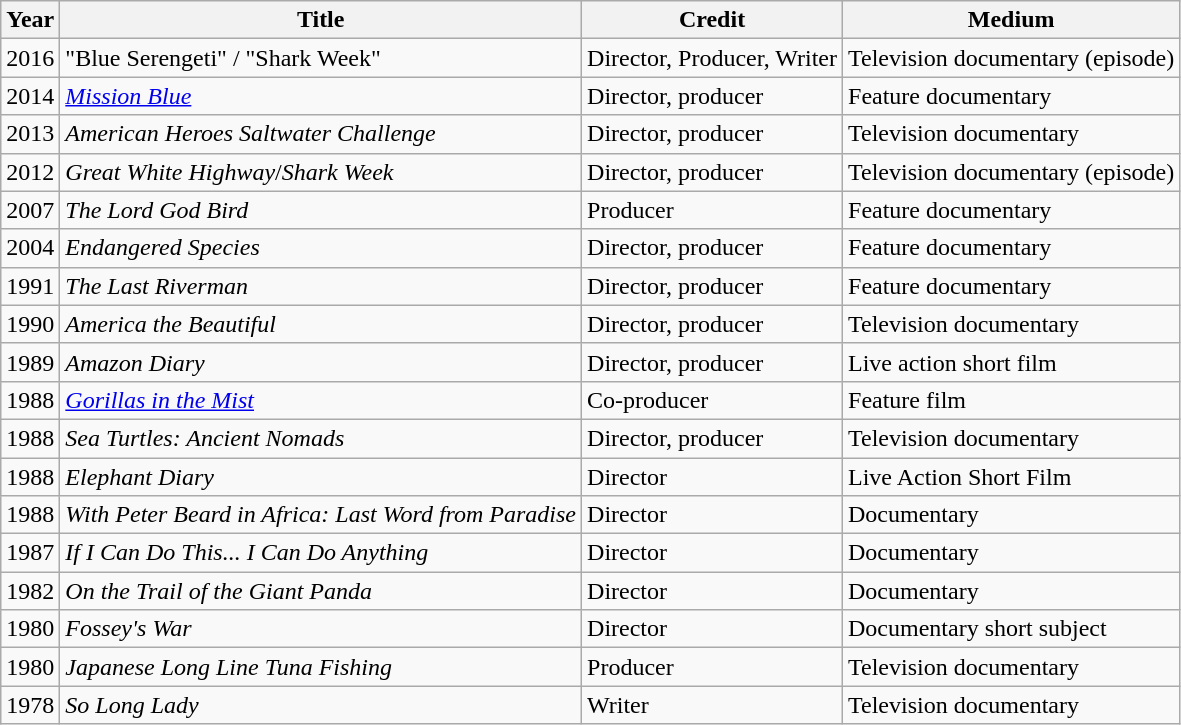<table class="wikitable">
<tr 2017   "Sea Of Hope"/ Director, Producer, Writer, Feature Documentary>
<th>Year</th>
<th>Title</th>
<th>Credit</th>
<th>Medium</th>
</tr>
<tr>
<td>2016</td>
<td>"Blue Serengeti" / "Shark Week"</td>
<td>Director, Producer, Writer</td>
<td>Television documentary (episode)</td>
</tr>
<tr>
<td>2014</td>
<td><em><a href='#'>Mission Blue</a></em></td>
<td>Director, producer</td>
<td>Feature documentary</td>
</tr>
<tr>
<td>2013</td>
<td><em>American Heroes Saltwater Challenge</em></td>
<td>Director, producer</td>
<td>Television documentary</td>
</tr>
<tr>
<td>2012</td>
<td><em>Great White Highway</em>/<em>Shark Week</em></td>
<td>Director, producer</td>
<td>Television documentary (episode)</td>
</tr>
<tr>
<td>2007</td>
<td><em>The Lord God Bird</em></td>
<td>Producer</td>
<td>Feature documentary</td>
</tr>
<tr>
<td>2004</td>
<td><em>Endangered Species</em></td>
<td>Director, producer</td>
<td>Feature documentary</td>
</tr>
<tr>
<td>1991</td>
<td><em>The Last Riverman</em></td>
<td>Director, producer</td>
<td>Feature documentary</td>
</tr>
<tr>
<td>1990</td>
<td><em>America the Beautiful</em></td>
<td>Director, producer</td>
<td>Television documentary</td>
</tr>
<tr>
<td>1989</td>
<td><em>Amazon Diary</em></td>
<td>Director, producer</td>
<td>Live action short film</td>
</tr>
<tr>
<td>1988</td>
<td><em><a href='#'>Gorillas in the Mist</a></em></td>
<td>Co-producer</td>
<td>Feature film</td>
</tr>
<tr>
<td>1988</td>
<td><em>Sea Turtles: Ancient Nomads</em></td>
<td>Director, producer</td>
<td>Television documentary</td>
</tr>
<tr>
<td>1988</td>
<td><em>Elephant Diary</em></td>
<td>Director</td>
<td>Live Action Short Film</td>
</tr>
<tr>
<td>1988</td>
<td><em>With Peter Beard in Africa: Last Word from Paradise</em></td>
<td>Director</td>
<td>Documentary</td>
</tr>
<tr>
<td>1987</td>
<td><em>If I Can Do This... I Can Do Anything</em></td>
<td>Director</td>
<td>Documentary</td>
</tr>
<tr>
<td>1982</td>
<td><em>On the Trail of the Giant Panda</em></td>
<td>Director</td>
<td>Documentary</td>
</tr>
<tr>
<td>1980</td>
<td><em>Fossey's War</em></td>
<td>Director</td>
<td>Documentary short subject</td>
</tr>
<tr>
<td>1980</td>
<td><em>Japanese Long Line Tuna Fishing</em></td>
<td>Producer</td>
<td>Television documentary</td>
</tr>
<tr>
<td>1978</td>
<td><em>So Long Lady</em></td>
<td>Writer</td>
<td>Television documentary</td>
</tr>
</table>
